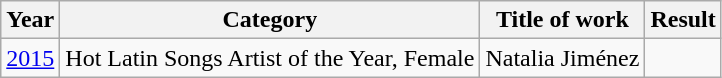<table class="wikitable">
<tr>
<th>Year</th>
<th>Category</th>
<th>Title of work</th>
<th>Result</th>
</tr>
<tr>
<td><a href='#'>2015</a></td>
<td>Hot Latin Songs Artist of the Year, Female</td>
<td>Natalia Jiménez</td>
<td></td>
</tr>
</table>
